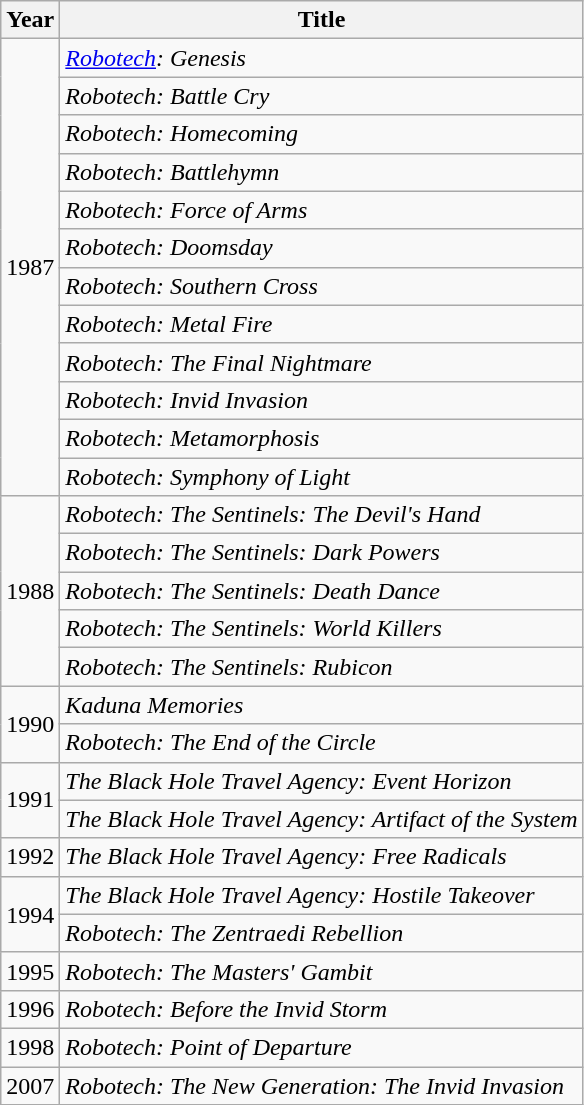<table class="wikitable sortable">
<tr>
<th>Year</th>
<th>Title</th>
</tr>
<tr>
<td rowspan="12">1987</td>
<td><em><a href='#'>Robotech</a>: Genesis</em></td>
</tr>
<tr>
<td><em>Robotech: Battle Cry</em></td>
</tr>
<tr>
<td><em>Robotech: Homecoming</em></td>
</tr>
<tr>
<td><em>Robotech: Battlehymn</em></td>
</tr>
<tr>
<td><em>Robotech: Force of Arms</em></td>
</tr>
<tr>
<td><em>Robotech: Doomsday</em></td>
</tr>
<tr>
<td><em>Robotech: Southern Cross</em></td>
</tr>
<tr>
<td><em>Robotech: Metal Fire</em></td>
</tr>
<tr>
<td><em>Robotech: The Final Nightmare</em></td>
</tr>
<tr>
<td><em>Robotech: Invid Invasion</em></td>
</tr>
<tr>
<td><em>Robotech: Metamorphosis</em></td>
</tr>
<tr>
<td><em>Robotech: Symphony of Light</em></td>
</tr>
<tr>
<td rowspan="5">1988</td>
<td><em>Robotech: The Sentinels: The Devil's Hand</em></td>
</tr>
<tr>
<td><em>Robotech: The Sentinels: Dark Powers</em></td>
</tr>
<tr>
<td><em>Robotech: The Sentinels: Death Dance</em></td>
</tr>
<tr>
<td><em>Robotech: The Sentinels: World Killers</em></td>
</tr>
<tr>
<td><em>Robotech: The Sentinels: Rubicon</em></td>
</tr>
<tr>
<td rowspan="2">1990</td>
<td><em>Kaduna Memories</em></td>
</tr>
<tr>
<td><em>Robotech: The End of the Circle</em></td>
</tr>
<tr>
<td rowspan="2">1991</td>
<td><em>The Black Hole Travel Agency: Event Horizon</em></td>
</tr>
<tr>
<td><em>The Black Hole Travel Agency: Artifact of the System</em></td>
</tr>
<tr>
<td>1992</td>
<td><em>The Black Hole Travel Agency: Free Radicals</em></td>
</tr>
<tr>
<td rowspan="2">1994</td>
<td><em>The Black Hole Travel Agency: Hostile Takeover</em></td>
</tr>
<tr>
<td><em>Robotech: The Zentraedi Rebellion</em></td>
</tr>
<tr>
<td>1995</td>
<td><em>Robotech: The Masters' Gambit</em></td>
</tr>
<tr>
<td>1996</td>
<td><em>Robotech: Before the Invid Storm</em></td>
</tr>
<tr>
<td>1998</td>
<td><em>Robotech: Point of Departure</em></td>
</tr>
<tr>
<td>2007</td>
<td><em>Robotech: The New Generation: The Invid Invasion</em></td>
</tr>
</table>
